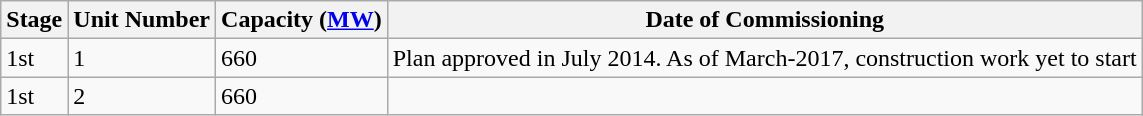<table class="sortable wikitable">
<tr>
<th>Stage</th>
<th>Unit Number</th>
<th>Capacity (<a href='#'>MW</a>)</th>
<th>Date of Commissioning</th>
</tr>
<tr>
<td>1st</td>
<td>1</td>
<td>660</td>
<td>Plan approved in July 2014. As of March-2017, construction work yet to start </td>
</tr>
<tr>
<td>1st</td>
<td>2</td>
<td>660</td>
<td></td>
</tr>
</table>
